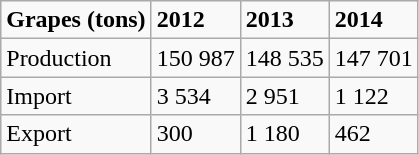<table class="wikitable">
<tr>
<td><strong>Grapes  (tons)</strong></td>
<td><strong>2012</strong></td>
<td><strong>2013</strong></td>
<td><strong>2014</strong></td>
</tr>
<tr>
<td>Production</td>
<td>150 987</td>
<td>148 535</td>
<td>147 701</td>
</tr>
<tr>
<td>Import</td>
<td>3 534</td>
<td>2 951</td>
<td>1 122</td>
</tr>
<tr>
<td>Export</td>
<td>300</td>
<td>1 180</td>
<td>462</td>
</tr>
</table>
